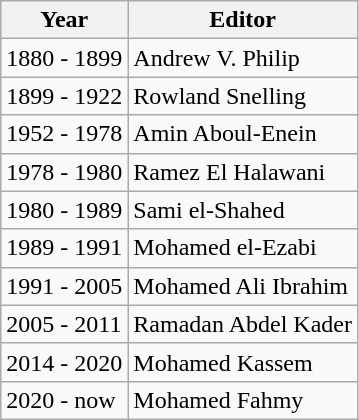<table class=wikitable>
<tr>
<th>Year</th>
<th>Editor</th>
</tr>
<tr>
<td>1880 - 1899</td>
<td>Andrew V. Philip</td>
</tr>
<tr>
<td>1899 - 1922</td>
<td>Rowland Snelling</td>
</tr>
<tr>
<td>1952 - 1978</td>
<td>Amin Aboul-Enein</td>
</tr>
<tr>
<td>1978 - 1980</td>
<td>Ramez El Halawani</td>
</tr>
<tr>
<td>1980 - 1989</td>
<td>Sami el-Shahed</td>
</tr>
<tr>
<td>1989 - 1991</td>
<td>Mohamed el-Ezabi</td>
</tr>
<tr>
<td>1991 - 2005</td>
<td>Mohamed Ali Ibrahim</td>
</tr>
<tr>
<td>2005 - 2011</td>
<td>Ramadan Abdel Kader</td>
</tr>
<tr>
<td>2014 - 2020</td>
<td>Mohamed Kassem</td>
</tr>
<tr>
<td>2020 - now</td>
<td>Mohamed Fahmy</td>
</tr>
</table>
